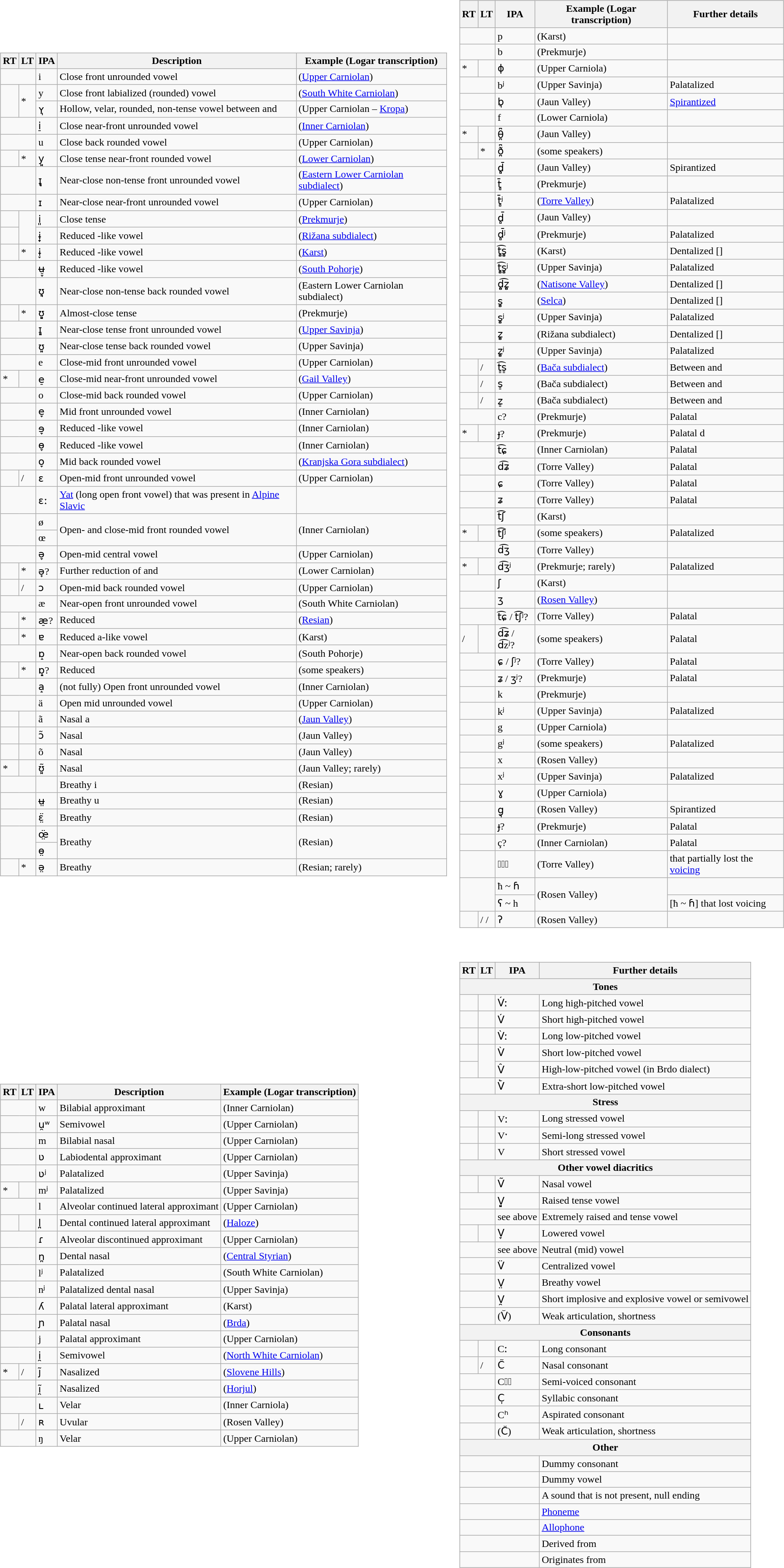<table>
<tr>
<td style="text-align: top;"><br><table class="wikitable">
<tr>
<th>RT</th>
<th>LT</th>
<th>IPA</th>
<th>Description</th>
<th>Example (Logar transcription)</th>
</tr>
<tr>
<td colspan="2"></td>
<td>i</td>
<td>Close front unrounded vowel</td>
<td> (<a href='#'>Upper Carniolan</a>)</td>
</tr>
<tr>
<td rowspan="2"></td>
<td rowspan="2">*</td>
<td>y</td>
<td>Close front labialized (rounded) vowel</td>
<td> (<a href='#'>South White Carniolan</a>)</td>
</tr>
<tr>
<td>ʏ͉</td>
<td>Hollow, velar, rounded, non-tense vowel between  and </td>
<td> (Upper Carniolan – <a href='#'>Kropa</a>)</td>
</tr>
<tr>
<td colspan="2"></td>
<td>i̠</td>
<td>Close near-front unrounded vowel</td>
<td> (<a href='#'>Inner Carniolan</a>)</td>
</tr>
<tr>
<td colspan="2"></td>
<td>u</td>
<td>Close back rounded vowel</td>
<td> (Upper Carniolan)</td>
</tr>
<tr>
<td></td>
<td>*</td>
<td>y̠͈</td>
<td>Close tense near-front rounded vowel</td>
<td> (<a href='#'>Lower Carniolan</a>)</td>
</tr>
<tr>
<td colspan="2"></td>
<td>ɪ̟͉</td>
<td>Near-close non-tense front unrounded vowel</td>
<td> (<a href='#'>Eastern Lower Carniolan subdialect</a>)</td>
</tr>
<tr>
<td colspan="2"></td>
<td>ɪ</td>
<td>Near-close near-front unrounded vowel</td>
<td> (Upper Carniolan)</td>
</tr>
<tr>
<td></td>
<td rowspan="2"></td>
<td>i͈</td>
<td>Close tense </td>
<td> (<a href='#'>Prekmurje</a>)</td>
</tr>
<tr>
<td></td>
<td>ɨ̟̞</td>
<td>Reduced -like vowel</td>
<td> (<a href='#'>Rižana subdialect</a>)</td>
</tr>
<tr>
<td></td>
<td>*</td>
<td>ɨ̞</td>
<td>Reduced -like vowel</td>
<td> (<a href='#'>Karst</a>)</td>
</tr>
<tr>
<td colspan="2"></td>
<td>ʉ̠̞</td>
<td>Reduced -like vowel</td>
<td> (<a href='#'>South Pohorje</a>)</td>
</tr>
<tr>
<td colspan="2"></td>
<td>ʊ̠͉</td>
<td>Near-close non-tense back rounded vowel</td>
<td> (Eastern Lower Carniolan subdialect)</td>
</tr>
<tr>
<td></td>
<td>*</td>
<td>ʊ̠̝͈</td>
<td>Almost-close tense </td>
<td> (Prekmurje)</td>
</tr>
<tr>
<td colspan="2"></td>
<td>ɪ̟͈</td>
<td>Near-close tense front unrounded vowel</td>
<td> (<a href='#'>Upper Savinja</a>)</td>
</tr>
<tr>
<td colspan="2"></td>
<td>ʊ̠͈</td>
<td>Near-close tense back rounded vowel</td>
<td> (Upper Savinja)</td>
</tr>
<tr>
<td colspan="2"></td>
<td>e</td>
<td>Close-mid front unrounded vowel</td>
<td> (Upper Carniolan)</td>
</tr>
<tr>
<td>*</td>
<td></td>
<td>e̠</td>
<td>Close-mid near-front unrounded vowel</td>
<td> (<a href='#'>Gail Valley</a>)</td>
</tr>
<tr>
<td colspan="2"></td>
<td>o</td>
<td>Close-mid back rounded vowel</td>
<td> (Upper Carniolan)</td>
</tr>
<tr>
<td colspan="2"></td>
<td>e̞</td>
<td>Mid front unrounded vowel</td>
<td> (Inner Carniolan)</td>
</tr>
<tr>
<td colspan="2"></td>
<td>ɘ̞</td>
<td>Reduced -like vowel</td>
<td> (Inner Carniolan)</td>
</tr>
<tr>
<td colspan="2"></td>
<td>ɵ̞</td>
<td>Reduced -like vowel</td>
<td> (Inner Carniolan)</td>
</tr>
<tr>
<td colspan="2"></td>
<td>o̞</td>
<td>Mid back rounded vowel</td>
<td> (<a href='#'>Kranjska Gora subdialect</a>)</td>
</tr>
<tr>
<td></td>
<td> / </td>
<td>ɛ</td>
<td>Open-mid front unrounded vowel</td>
<td> (Upper Carniolan)</td>
</tr>
<tr>
<td colspan="2"></td>
<td>ɛː</td>
<td><a href='#'>Yat</a> (long open front vowel) that was present in <a href='#'>Alpine Slavic</a></td>
<td></td>
</tr>
<tr>
<td colspan="2" rowspan="2"></td>
<td>ø</td>
<td rowspan="2">Open- and close-mid front rounded vowel</td>
<td rowspan="2"> (Inner Carniolan)</td>
</tr>
<tr>
<td>œ</td>
</tr>
<tr>
<td colspan="2"></td>
<td>ə̞</td>
<td>Open-mid central vowel</td>
<td> (Upper Carniolan)</td>
</tr>
<tr>
<td></td>
<td>*</td>
<td>ə̟?</td>
<td>Further reduction of  and </td>
<td> (Lower Carniolan)</td>
</tr>
<tr>
<td></td>
<td> / </td>
<td>ɔ</td>
<td>Open-mid back rounded vowel</td>
<td> (Upper Carniolan)</td>
</tr>
<tr>
<td colspan="2"></td>
<td>æ</td>
<td>Near-open front unrounded vowel</td>
<td> (South White Carniolan)</td>
</tr>
<tr>
<td></td>
<td>*</td>
<td>æ̠?</td>
<td>Reduced </td>
<td> (<a href='#'>Resian</a>)</td>
</tr>
<tr>
<td></td>
<td>*</td>
<td>ɐ</td>
<td>Reduced a-like vowel</td>
<td> (Karst)</td>
</tr>
<tr>
<td colspan="2"></td>
<td>ɒ̝</td>
<td>Near-open back rounded vowel</td>
<td> (South Pohorje)</td>
</tr>
<tr>
<td></td>
<td>*</td>
<td>ɒ̟̝?</td>
<td>Reduced </td>
<td> (some speakers)</td>
</tr>
<tr>
<td colspan="2"></td>
<td>a̝</td>
<td>(not fully) Open front unrounded vowel</td>
<td> (Inner Carniolan)</td>
</tr>
<tr>
<td colspan="2"></td>
<td>ä</td>
<td>Open mid unrounded vowel</td>
<td> (Upper Carniolan)</td>
</tr>
<tr>
<td></td>
<td></td>
<td>ã</td>
<td>Nasal a</td>
<td> (<a href='#'>Jaun Valley</a>)</td>
</tr>
<tr>
<td></td>
<td></td>
<td>ɔ̃</td>
<td>Nasal </td>
<td> (Jaun Valley)</td>
</tr>
<tr>
<td></td>
<td></td>
<td>õ</td>
<td>Nasal </td>
<td> (Jaun Valley)</td>
</tr>
<tr>
<td>*</td>
<td></td>
<td>ʊ̠͈̃</td>
<td>Nasal </td>
<td> (Jaun Valley; rarely)</td>
</tr>
<tr>
<td colspan="2"></td>
<td></td>
<td>Breathy i</td>
<td> (Resian)</td>
</tr>
<tr>
<td colspan="2"></td>
<td>ʉ̤</td>
<td>Breathy u</td>
<td> (Resian)</td>
</tr>
<tr>
<td colspan="2"></td>
<td>ɛ̤̈</td>
<td>Breathy </td>
<td> (Resian)</td>
</tr>
<tr>
<td colspan="2" rowspan="2"></td>
<td>œ̤̈</td>
<td rowspan="2">Breathy </td>
<td rowspan="2"> (Resian)</td>
</tr>
<tr>
<td>ɵ̤</td>
</tr>
<tr>
<td></td>
<td>*</td>
<td>ə̤</td>
<td>Breathy </td>
<td> (Resian; rarely)</td>
</tr>
</table>
</td>
<td style="text-align: top;"><br><table class="wikitable">
<tr>
<th>RT</th>
<th>LT</th>
<th>IPA</th>
<th>Example (Logar transcription)</th>
<th>Further details</th>
</tr>
<tr>
<td colspan="2"></td>
<td>p</td>
<td> (Karst)</td>
<td></td>
</tr>
<tr>
<td colspan="2"></td>
<td>b</td>
<td> (Prekmurje)</td>
<td></td>
</tr>
<tr>
<td>*</td>
<td></td>
<td>ɸ</td>
<td> (Upper Carniola)</td>
<td></td>
</tr>
<tr>
<td colspan="2"></td>
<td>bʲ</td>
<td> (Upper Savinja)</td>
<td>Palatalized </td>
</tr>
<tr>
<td colspan="2"></td>
<td>b͉</td>
<td> (Jaun Valley)</td>
<td><a href='#'>Spirantized</a> </td>
</tr>
<tr>
<td colspan="2"></td>
<td>f</td>
<td> (Lower Carniola)</td>
<td></td>
</tr>
<tr>
<td>*</td>
<td></td>
<td>θ̪͆</td>
<td> (Jaun Valley)</td>
<td></td>
</tr>
<tr>
<td></td>
<td>*</td>
<td>ð̪͆</td>
<td> (some speakers)</td>
<td></td>
</tr>
<tr>
<td colspan="2"></td>
<td>d̻͉̄</td>
<td> (Jaun Valley)</td>
<td>Spirantized </td>
</tr>
<tr>
<td colspan="2"></td>
<td>t̻̄</td>
<td> (Prekmurje)</td>
<td></td>
</tr>
<tr>
<td colspan="2"></td>
<td>t̻̄ʲ</td>
<td> (<a href='#'>Torre Valley</a>)</td>
<td>Palatalized </td>
</tr>
<tr>
<td colspan="2"></td>
<td>d̻̄</td>
<td> (Jaun Valley)</td>
<td></td>
</tr>
<tr>
<td colspan="2"></td>
<td>d̻̄ʲ</td>
<td> (Prekmurje)</td>
<td>Palatalized </td>
</tr>
<tr>
<td colspan="2"></td>
<td>t̪̻͡s̪̻</td>
<td> (Karst)</td>
<td>Dentalized []</td>
</tr>
<tr>
<td colspan="2"></td>
<td>t̪̻͡s̪̻ʲ</td>
<td> (Upper Savinja)</td>
<td>Palatalized </td>
</tr>
<tr>
<td colspan="2"></td>
<td>d̪̻͡z̪̻</td>
<td> (<a href='#'>Natisone Valley</a>)</td>
<td>Dentalized []</td>
</tr>
<tr>
<td colspan="2"></td>
<td>s̪̻</td>
<td> (<a href='#'>Selca</a>)</td>
<td>Dentalized []</td>
</tr>
<tr>
<td colspan="2"></td>
<td>s̪̻ʲ</td>
<td> (Upper Savinja)</td>
<td>Palatalized </td>
</tr>
<tr>
<td colspan="2"></td>
<td>z̪̻</td>
<td> (Rižana subdialect)</td>
<td>Dentalized []</td>
</tr>
<tr>
<td colspan="2"></td>
<td>z̪̻ʲ</td>
<td> (Upper Savinja)</td>
<td>Palatalized </td>
</tr>
<tr>
<td></td>
<td> / </td>
<td>t͇͡s͇</td>
<td> (<a href='#'>Bača subdialect</a>)</td>
<td>Between  and </td>
</tr>
<tr>
<td></td>
<td> / </td>
<td>s͇</td>
<td> (Bača subdialect)</td>
<td>Between  and </td>
</tr>
<tr>
<td></td>
<td> / </td>
<td>z͇</td>
<td> (Bača subdialect)</td>
<td>Between  and </td>
</tr>
<tr>
<td colspan="2"></td>
<td>c?</td>
<td> (Prekmurje)</td>
<td>Palatal </td>
</tr>
<tr>
<td>*</td>
<td></td>
<td>ɟ?</td>
<td> (Prekmurje)</td>
<td>Palatal d</td>
</tr>
<tr>
<td colspan="2"></td>
<td>t͡ɕ</td>
<td> (Inner Carniolan)</td>
<td>Palatal </td>
</tr>
<tr>
<td colspan="2"></td>
<td>d͡ʑ</td>
<td> (Torre Valley)</td>
<td>Palatal </td>
</tr>
<tr>
<td colspan="2"></td>
<td>ɕ</td>
<td> (Torre Valley)</td>
<td>Palatal </td>
</tr>
<tr>
<td colspan="2"></td>
<td>ʑ</td>
<td> (Torre Valley)</td>
<td>Palatal </td>
</tr>
<tr>
<td colspan="2"></td>
<td>t͡ʃ</td>
<td> (Karst)</td>
<td></td>
</tr>
<tr>
<td>*</td>
<td></td>
<td>t͡ʃʲ</td>
<td> (some speakers)</td>
<td>Palatalized </td>
</tr>
<tr>
<td colspan="2"></td>
<td>d͡ʒ</td>
<td> (Torre Valley)</td>
<td></td>
</tr>
<tr>
<td>*</td>
<td></td>
<td>d͡ʒʲ</td>
<td> (Prekmurje; rarely)</td>
<td>Palatalized </td>
</tr>
<tr>
<td colspan="2"></td>
<td>ʃ</td>
<td> (Karst)</td>
<td></td>
</tr>
<tr>
<td colspan="2"></td>
<td>ʒ</td>
<td> (<a href='#'>Rosen Valley</a>)</td>
<td></td>
</tr>
<tr>
<td colspan="2"></td>
<td>t͡ɕ / t͡ʃʲ?</td>
<td> (Torre Valley)</td>
<td>Palatal </td>
</tr>
<tr>
<td> / </td>
<td></td>
<td>d͡ʑ / d͡zʲ?</td>
<td> (some speakers)</td>
<td>Palatal </td>
</tr>
<tr>
<td colspan="2"></td>
<td>ɕ / ʃʲ?</td>
<td> (Torre Valley)</td>
<td>Palatal </td>
</tr>
<tr>
<td colspan="2"></td>
<td>ʑ / ʒʲ?</td>
<td> (Prekmurje)</td>
<td>Palatal </td>
</tr>
<tr>
<td colspan="2"></td>
<td>k</td>
<td> (Prekmurje)</td>
<td></td>
</tr>
<tr>
<td colspan="2"></td>
<td>kʲ</td>
<td> (Upper Savinja)</td>
<td>Palatalized </td>
</tr>
<tr>
<td colspan="2"></td>
<td>g</td>
<td> (Upper Carniola)</td>
<td></td>
</tr>
<tr>
<td colspan="2"></td>
<td>gʲ</td>
<td> (some speakers)</td>
<td>Palatalized </td>
</tr>
<tr>
<td colspan="2"></td>
<td>x</td>
<td> (Rosen Valley)</td>
<td></td>
</tr>
<tr>
<td colspan="2"></td>
<td>xʲ</td>
<td> (Upper Savinja)</td>
<td>Palatalized </td>
</tr>
<tr>
<td colspan="2"></td>
<td>ɣ</td>
<td> (Upper Carniola)</td>
<td></td>
</tr>
<tr>
<td colspan="2"></td>
<td>g͉</td>
<td> (Rosen Valley)</td>
<td>Spirantized </td>
</tr>
<tr>
<td colspan="2"></td>
<td>ɟ?</td>
<td> (Prekmurje)</td>
<td>Palatal </td>
</tr>
<tr>
<td colspan="2"></td>
<td>ç?</td>
<td> (Inner Carniolan)</td>
<td>Palatal </td>
</tr>
<tr>
<td colspan="2"></td>
<td>ɣ̥᪽</td>
<td> (Torre Valley)</td>
<td> that partially lost the <a href='#'>voicing</a></td>
</tr>
<tr>
<td colspan="2" rowspan="2"></td>
<td>ħ ~ ɦ</td>
<td rowspan="2"> (Rosen Valley)</td>
<td></td>
</tr>
<tr>
<td>ʕ ~ h</td>
<td>[ħ ~ ɦ] that lost voicing</td>
</tr>
<tr>
<td></td>
<td> /  / </td>
<td>ʔ</td>
<td> (Rosen Valley)</td>
<td></td>
</tr>
</table>
</td>
</tr>
<tr>
<td style="text-align: top;"><br><table class="wikitable">
<tr>
<th>RT</th>
<th>LT</th>
<th>IPA</th>
<th>Description</th>
<th>Example (Logar transcription)</th>
</tr>
<tr>
<td colspan="2"></td>
<td>w</td>
<td>Bilabial approximant</td>
<td> (Inner Carniolan)</td>
</tr>
<tr>
<td colspan="2"></td>
<td>u̯ʷ</td>
<td>Semivowel </td>
<td> (Upper Carniolan)</td>
</tr>
<tr>
<td colspan="2"></td>
<td>m</td>
<td>Bilabial nasal</td>
<td> (Upper Carniolan)</td>
</tr>
<tr>
<td colspan="2"></td>
<td>ʋ</td>
<td>Labiodental approximant</td>
<td> (Upper Carniolan)</td>
</tr>
<tr>
<td colspan="2"></td>
<td>ʋʲ</td>
<td>Palatalized </td>
<td> (Upper Savinja)</td>
</tr>
<tr>
<td>*</td>
<td></td>
<td>mʲ</td>
<td>Palatalized </td>
<td> (Upper Savinja)</td>
</tr>
<tr>
<td colspan="2"></td>
<td>l</td>
<td>Alveolar continued lateral approximant</td>
<td> (Upper Carniolan)</td>
</tr>
<tr>
<td></td>
<td></td>
<td>l̪</td>
<td>Dental continued lateral approximant</td>
<td> (<a href='#'>Haloze</a>)</td>
</tr>
<tr>
<td colspan="2"></td>
<td>ɾ</td>
<td>Alveolar discontinued approximant</td>
<td> (Upper Carniolan)</td>
</tr>
<tr>
<td colspan="2"></td>
<td>n̪</td>
<td>Dental nasal</td>
<td> (<a href='#'>Central Styrian</a>)</td>
</tr>
<tr>
<td colspan="2"></td>
<td>lʲ</td>
<td>Palatalized </td>
<td> (South White Carniolan)</td>
</tr>
<tr>
<td colspan="2"></td>
<td>nʲ</td>
<td>Palatalized dental nasal</td>
<td> (Upper Savinja)</td>
</tr>
<tr>
<td colspan="2"></td>
<td>ʎ</td>
<td>Palatal lateral approximant</td>
<td> (Karst)</td>
</tr>
<tr>
<td colspan="2"></td>
<td>ɲ</td>
<td>Palatal nasal</td>
<td> (<a href='#'>Brda</a>)</td>
</tr>
<tr>
<td colspan="2"></td>
<td>j</td>
<td>Palatal approximant</td>
<td> (Upper Carniolan)</td>
</tr>
<tr>
<td colspan="2"></td>
<td>i̯</td>
<td>Semivowel </td>
<td> (<a href='#'>North White Carniolan</a>)</td>
</tr>
<tr>
<td>*</td>
<td> / </td>
<td>j̃</td>
<td>Nasalized </td>
<td> (<a href='#'>Slovene Hills</a>)</td>
</tr>
<tr>
<td colspan="2"></td>
<td>ĩ̯</td>
<td>Nasalized </td>
<td> (<a href='#'>Horjul</a>)</td>
</tr>
<tr>
<td colspan="2"></td>
<td>ʟ</td>
<td>Velar </td>
<td> (Inner Carniola)</td>
</tr>
<tr>
<td></td>
<td> / </td>
<td>ʀ</td>
<td>Uvular </td>
<td> (Rosen Valley)</td>
</tr>
<tr>
<td colspan="2"></td>
<td>ŋ</td>
<td>Velar </td>
<td> (Upper Carniolan)</td>
</tr>
</table>
</td>
<td style="text-align: top;"><br><table class="wikitable">
<tr>
<th>RT</th>
<th>LT</th>
<th>IPA</th>
<th>Further details</th>
</tr>
<tr>
<th colspan="4">Tones</th>
</tr>
<tr>
<td></td>
<td></td>
<td>V́ː</td>
<td>Long high-pitched vowel</td>
</tr>
<tr>
<td></td>
<td></td>
<td>V́</td>
<td>Short high-pitched vowel</td>
</tr>
<tr>
<td></td>
<td></td>
<td>V̀ː</td>
<td>Long low-pitched vowel</td>
</tr>
<tr>
<td></td>
<td rowspan="2"></td>
<td>V̀</td>
<td>Short low-pitched vowel</td>
</tr>
<tr>
<td></td>
<td>V̂</td>
<td>High-low-pitched vowel (in Brdo dialect)</td>
</tr>
<tr>
<td colspan="2"></td>
<td>V̆̀</td>
<td>Extra-short low-pitched vowel</td>
</tr>
<tr>
<th colspan="4">Stress</th>
</tr>
<tr>
<td></td>
<td></td>
<td>Vː</td>
<td>Long stressed vowel</td>
</tr>
<tr>
<td></td>
<td></td>
<td>Vˑ</td>
<td>Semi-long stressed vowel</td>
</tr>
<tr>
<td></td>
<td></td>
<td>V</td>
<td>Short stressed vowel</td>
</tr>
<tr>
<th colspan="4">Other vowel diacritics</th>
</tr>
<tr>
<td></td>
<td></td>
<td>Ṽ</td>
<td>Nasal vowel</td>
</tr>
<tr>
<td colspan="2"></td>
<td>V̝͈</td>
<td>Raised tense vowel</td>
</tr>
<tr>
<td colspan="2"></td>
<td>see above</td>
<td>Extremely raised and tense vowel</td>
</tr>
<tr>
<td></td>
<td></td>
<td>V̞</td>
<td>Lowered vowel</td>
</tr>
<tr>
<td colspan="2"></td>
<td>see above</td>
<td>Neutral (mid) vowel</td>
</tr>
<tr>
<td colspan="2"></td>
<td>V̈</td>
<td>Centralized vowel</td>
</tr>
<tr>
<td colspan="2"></td>
<td>V̤</td>
<td>Breathy vowel</td>
</tr>
<tr>
<td colspan="2"></td>
<td>V̯</td>
<td>Short implosive and explosive vowel or semivowel</td>
</tr>
<tr>
<td colspan="2"></td>
<td>(V̆)</td>
<td>Weak articulation, shortness</td>
</tr>
<tr>
<th colspan="4">Consonants</th>
</tr>
<tr>
<td></td>
<td></td>
<td>Cː</td>
<td>Long consonant</td>
</tr>
<tr>
<td></td>
<td> / </td>
<td>C̃</td>
<td>Nasal consonant</td>
</tr>
<tr>
<td colspan="2"></td>
<td>C̥᪽</td>
<td>Semi-voiced consonant</td>
</tr>
<tr>
<td colspan="2"></td>
<td>C̩</td>
<td>Syllabic consonant</td>
</tr>
<tr>
<td colspan="2"></td>
<td>Cʰ</td>
<td>Aspirated consonant</td>
</tr>
<tr>
<td colspan="2"></td>
<td>(C̆)</td>
<td>Weak articulation, shortness</td>
</tr>
<tr>
<th colspan="4">Other</th>
</tr>
<tr>
<td colspan="3"></td>
<td>Dummy consonant</td>
</tr>
<tr>
<td colspan="3"></td>
<td>Dummy vowel</td>
</tr>
<tr>
<td colspan="3"></td>
<td>A sound that is not present, null ending</td>
</tr>
<tr>
<td colspan="3"></td>
<td><a href='#'>Phoneme</a></td>
</tr>
<tr>
<td colspan="3"></td>
<td><a href='#'>Allophone</a></td>
</tr>
<tr>
<td colspan="3"></td>
<td>Derived from</td>
</tr>
<tr>
<td colspan="3"></td>
<td>Originates from</td>
</tr>
</table>
</td>
</tr>
</table>
